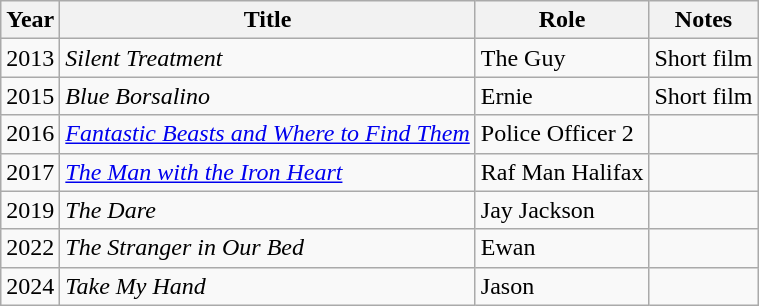<table class="wikitable">
<tr>
<th>Year</th>
<th>Title</th>
<th>Role</th>
<th>Notes</th>
</tr>
<tr>
<td>2013</td>
<td><em>Silent Treatment</em></td>
<td>The Guy</td>
<td>Short film</td>
</tr>
<tr>
<td>2015</td>
<td><em>Blue Borsalino</em></td>
<td>Ernie</td>
<td>Short film</td>
</tr>
<tr>
<td>2016</td>
<td><em><a href='#'>Fantastic Beasts and Where to Find Them</a></em></td>
<td>Police Officer 2</td>
<td></td>
</tr>
<tr>
<td>2017</td>
<td><em><a href='#'>The Man with the Iron Heart</a></em></td>
<td>Raf Man Halifax</td>
<td></td>
</tr>
<tr>
<td>2019</td>
<td><em>The Dare</em></td>
<td>Jay Jackson</td>
<td></td>
</tr>
<tr>
<td>2022</td>
<td><em>The Stranger in Our Bed</em></td>
<td>Ewan</td>
<td></td>
</tr>
<tr>
<td>2024</td>
<td><em>Take My Hand</em></td>
<td>Jason</td>
<td></td>
</tr>
</table>
